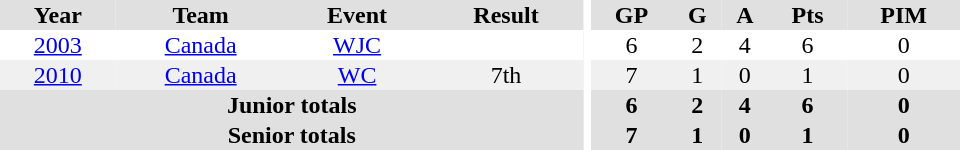<table border="0" cellpadding="1" cellspacing="0" ID="Table3" style="text-align:center; width:40em">
<tr ALIGN="center" bgcolor="#e0e0e0">
<th>Year</th>
<th>Team</th>
<th>Event</th>
<th>Result</th>
<th rowspan="99" bgcolor="#ffffff"></th>
<th>GP</th>
<th>G</th>
<th>A</th>
<th>Pts</th>
<th>PIM</th>
</tr>
<tr>
<td><a href='#'>2003</a></td>
<td><a href='#'>Canada</a></td>
<td><a href='#'>WJC</a></td>
<td></td>
<td>6</td>
<td>2</td>
<td>4</td>
<td>6</td>
<td>0</td>
</tr>
<tr bgcolor="#f0f0f0">
<td><a href='#'>2010</a></td>
<td><a href='#'>Canada</a></td>
<td><a href='#'>WC</a></td>
<td>7th</td>
<td>7</td>
<td>1</td>
<td>0</td>
<td>1</td>
<td>0</td>
</tr>
<tr bgcolor="#e0e0e0">
<th colspan="4">Junior totals</th>
<th>6</th>
<th>2</th>
<th>4</th>
<th>6</th>
<th>0</th>
</tr>
<tr bgcolor="#e0e0e0">
<th colspan="4">Senior totals</th>
<th>7</th>
<th>1</th>
<th>0</th>
<th>1</th>
<th>0</th>
</tr>
</table>
